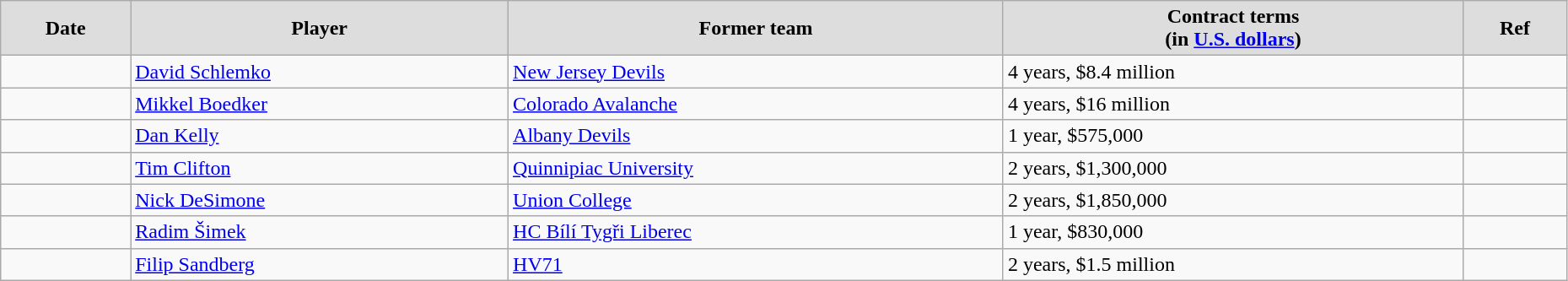<table class="wikitable" width=98%>
<tr align="center" bgcolor="#dddddd">
<td><strong>Date</strong></td>
<td><strong>Player</strong></td>
<td><strong>Former team</strong></td>
<td><strong>Contract terms</strong><br><strong>(in <a href='#'>U.S. dollars</a>)</strong></td>
<td><strong>Ref</strong></td>
</tr>
<tr>
<td></td>
<td><a href='#'>David Schlemko</a></td>
<td><a href='#'>New Jersey Devils</a></td>
<td>4 years, $8.4 million</td>
<td></td>
</tr>
<tr>
<td></td>
<td><a href='#'>Mikkel Boedker</a></td>
<td><a href='#'>Colorado Avalanche</a></td>
<td>4 years, $16 million</td>
<td></td>
</tr>
<tr>
<td></td>
<td><a href='#'>Dan Kelly</a></td>
<td><a href='#'>Albany Devils</a></td>
<td>1 year, $575,000</td>
<td></td>
</tr>
<tr>
<td></td>
<td><a href='#'>Tim Clifton</a></td>
<td><a href='#'>Quinnipiac University</a></td>
<td>2 years, $1,300,000</td>
<td></td>
</tr>
<tr>
<td></td>
<td><a href='#'>Nick DeSimone</a></td>
<td><a href='#'>Union College</a></td>
<td>2 years, $1,850,000</td>
<td></td>
</tr>
<tr>
<td></td>
<td><a href='#'>Radim Šimek</a></td>
<td><a href='#'>HC Bílí Tygři Liberec</a></td>
<td>1 year, $830,000</td>
<td></td>
</tr>
<tr>
<td></td>
<td><a href='#'>Filip Sandberg</a></td>
<td><a href='#'>HV71</a></td>
<td>2 years, $1.5 million</td>
<td></td>
</tr>
</table>
